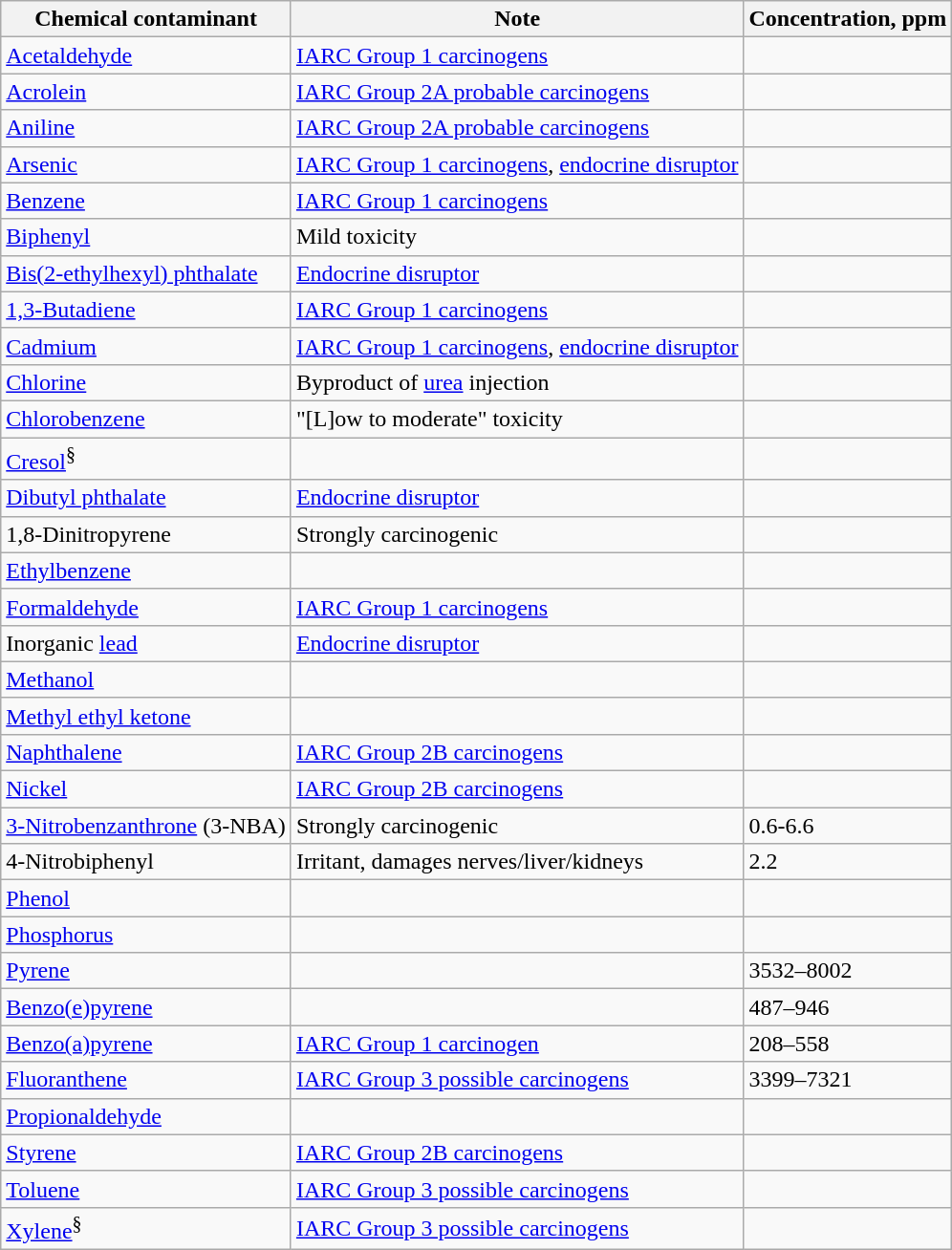<table class="wikitable">
<tr>
<th>Chemical contaminant</th>
<th>Note</th>
<th>Concentration, ppm</th>
</tr>
<tr>
<td><a href='#'>Acetaldehyde</a></td>
<td><a href='#'>IARC Group 1 carcinogens</a></td>
<td></td>
</tr>
<tr>
<td><a href='#'>Acrolein</a></td>
<td><a href='#'>IARC Group 2A probable carcinogens</a></td>
<td></td>
</tr>
<tr>
<td><a href='#'>Aniline</a></td>
<td><a href='#'>IARC Group 2A probable carcinogens</a></td>
<td></td>
</tr>
<tr>
<td><a href='#'>Arsenic</a></td>
<td><a href='#'>IARC Group 1 carcinogens</a>, <a href='#'>endocrine disruptor</a></td>
<td></td>
</tr>
<tr>
<td><a href='#'>Benzene</a></td>
<td><a href='#'>IARC Group 1 carcinogens</a></td>
<td></td>
</tr>
<tr>
<td><a href='#'>Biphenyl</a></td>
<td>Mild toxicity</td>
<td></td>
</tr>
<tr>
<td><a href='#'>Bis(2-ethylhexyl) phthalate</a></td>
<td><a href='#'>Endocrine disruptor</a></td>
<td></td>
</tr>
<tr>
<td><a href='#'>1,3-Butadiene</a></td>
<td><a href='#'>IARC Group 1 carcinogens</a></td>
<td></td>
</tr>
<tr>
<td><a href='#'>Cadmium</a></td>
<td><a href='#'>IARC Group 1 carcinogens</a>, <a href='#'>endocrine disruptor</a></td>
<td></td>
</tr>
<tr>
<td><a href='#'>Chlorine</a></td>
<td>Byproduct of <a href='#'>urea</a> injection</td>
<td></td>
</tr>
<tr>
<td><a href='#'>Chlorobenzene</a></td>
<td>"[L]ow to moderate" toxicity</td>
<td></td>
</tr>
<tr>
<td><a href='#'>Cresol</a><sup>§</sup></td>
<td></td>
<td></td>
</tr>
<tr>
<td><a href='#'>Dibutyl phthalate</a></td>
<td><a href='#'>Endocrine disruptor</a></td>
<td></td>
</tr>
<tr>
<td>1,8-Dinitropyrene</td>
<td>Strongly carcinogenic</td>
<td></td>
</tr>
<tr>
<td><a href='#'>Ethylbenzene</a></td>
<td></td>
<td></td>
</tr>
<tr>
<td><a href='#'>Formaldehyde</a></td>
<td><a href='#'>IARC Group 1 carcinogens</a></td>
<td></td>
</tr>
<tr>
<td>Inorganic <a href='#'>lead</a></td>
<td><a href='#'>Endocrine disruptor</a></td>
<td></td>
</tr>
<tr>
<td><a href='#'>Methanol</a></td>
<td></td>
<td></td>
</tr>
<tr>
<td><a href='#'>Methyl ethyl ketone</a></td>
<td></td>
<td></td>
</tr>
<tr>
<td><a href='#'>Naphthalene</a></td>
<td><a href='#'>IARC Group 2B carcinogens</a></td>
<td></td>
</tr>
<tr>
<td><a href='#'>Nickel</a></td>
<td><a href='#'>IARC Group 2B carcinogens</a></td>
<td></td>
</tr>
<tr>
<td><a href='#'>3-Nitrobenzanthrone</a> (3-NBA)</td>
<td>Strongly carcinogenic</td>
<td>0.6-6.6</td>
</tr>
<tr>
<td>4-Nitrobiphenyl</td>
<td>Irritant, damages nerves/liver/kidneys</td>
<td>2.2</td>
</tr>
<tr>
<td><a href='#'>Phenol</a></td>
<td></td>
<td></td>
</tr>
<tr>
<td><a href='#'>Phosphorus</a></td>
<td></td>
<td></td>
</tr>
<tr>
<td><a href='#'>Pyrene</a></td>
<td></td>
<td>3532–8002</td>
</tr>
<tr>
<td><a href='#'>Benzo(e)pyrene</a></td>
<td></td>
<td>487–946</td>
</tr>
<tr>
<td><a href='#'>Benzo(a)pyrene</a></td>
<td><a href='#'>IARC Group 1 carcinogen</a></td>
<td>208–558</td>
</tr>
<tr>
<td><a href='#'>Fluoranthene</a></td>
<td><a href='#'>IARC Group 3 possible carcinogens</a></td>
<td>3399–7321</td>
</tr>
<tr>
<td><a href='#'>Propionaldehyde</a></td>
<td></td>
<td></td>
</tr>
<tr>
<td><a href='#'>Styrene</a></td>
<td><a href='#'>IARC Group 2B carcinogens</a></td>
<td></td>
</tr>
<tr>
<td><a href='#'>Toluene</a></td>
<td><a href='#'>IARC Group 3 possible carcinogens</a></td>
<td></td>
</tr>
<tr>
<td><a href='#'>Xylene</a><sup>§</sup></td>
<td><a href='#'>IARC Group 3 possible carcinogens</a></td>
<td></td>
</tr>
</table>
